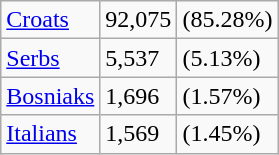<table class="wikitable">
<tr>
<td><a href='#'>Croats</a></td>
<td>92,075</td>
<td>(85.28%)</td>
</tr>
<tr>
<td><a href='#'>Serbs</a></td>
<td>5,537</td>
<td>(5.13%)</td>
</tr>
<tr>
<td><a href='#'>Bosniaks</a></td>
<td>1,696</td>
<td>(1.57%)</td>
</tr>
<tr>
<td><a href='#'>Italians</a></td>
<td>1,569</td>
<td>(1.45%)</td>
</tr>
</table>
